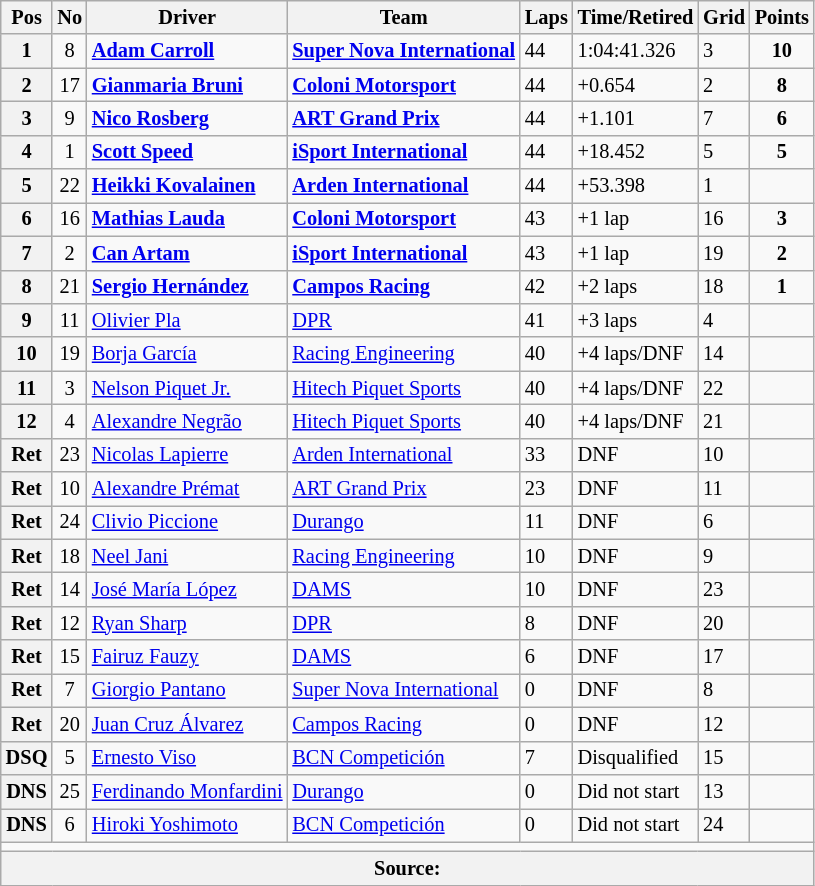<table class="wikitable" style="font-size:85%">
<tr>
<th>Pos</th>
<th>No</th>
<th>Driver</th>
<th>Team</th>
<th>Laps</th>
<th>Time/Retired</th>
<th>Grid</th>
<th>Points</th>
</tr>
<tr>
<th>1</th>
<td align="center">8</td>
<td> <strong><a href='#'>Adam Carroll</a></strong></td>
<td><strong><a href='#'>Super Nova International</a></strong></td>
<td>44</td>
<td>1:04:41.326</td>
<td>3</td>
<td align="center"><strong>10</strong></td>
</tr>
<tr>
<th>2</th>
<td align="center">17</td>
<td> <strong><a href='#'>Gianmaria Bruni</a></strong></td>
<td><strong><a href='#'>Coloni Motorsport</a></strong></td>
<td>44</td>
<td>+0.654</td>
<td>2</td>
<td align="center"><strong>8</strong></td>
</tr>
<tr>
<th>3</th>
<td align="center">9</td>
<td> <strong><a href='#'>Nico Rosberg</a></strong></td>
<td><strong><a href='#'>ART Grand Prix</a></strong></td>
<td>44</td>
<td>+1.101</td>
<td>7</td>
<td align="center"><strong>6</strong></td>
</tr>
<tr>
<th>4</th>
<td align="center">1</td>
<td> <strong><a href='#'>Scott Speed</a></strong></td>
<td><strong><a href='#'>iSport International</a></strong></td>
<td>44</td>
<td>+18.452</td>
<td>5</td>
<td align="center"><strong>5</strong></td>
</tr>
<tr>
<th>5</th>
<td align="center">22</td>
<td> <strong><a href='#'>Heikki Kovalainen</a></strong></td>
<td><strong><a href='#'>Arden International</a></strong></td>
<td>44</td>
<td>+53.398</td>
<td>1</td>
<td align="center"><strong></strong></td>
</tr>
<tr>
<th>6</th>
<td align="center">16</td>
<td> <strong><a href='#'>Mathias Lauda</a></strong></td>
<td><strong><a href='#'>Coloni Motorsport</a></strong></td>
<td>43</td>
<td>+1 lap</td>
<td>16</td>
<td align="center"><strong>3</strong></td>
</tr>
<tr>
<th>7</th>
<td align="center">2</td>
<td> <strong><a href='#'>Can Artam</a></strong></td>
<td><strong><a href='#'>iSport International</a></strong></td>
<td>43</td>
<td>+1 lap</td>
<td>19</td>
<td align="center"><strong>2</strong></td>
</tr>
<tr>
<th>8</th>
<td align="center">21</td>
<td> <strong><a href='#'>Sergio Hernández</a></strong></td>
<td><strong><a href='#'>Campos Racing</a></strong></td>
<td>42</td>
<td>+2 laps</td>
<td>18</td>
<td align="center"><strong>1</strong></td>
</tr>
<tr>
<th>9</th>
<td align="center">11</td>
<td> <a href='#'>Olivier Pla</a></td>
<td><a href='#'>DPR</a></td>
<td>41</td>
<td>+3 laps</td>
<td>4</td>
<td></td>
</tr>
<tr>
<th>10</th>
<td align="center">19</td>
<td> <a href='#'>Borja García</a></td>
<td><a href='#'>Racing Engineering</a></td>
<td>40</td>
<td>+4 laps/DNF</td>
<td>14</td>
<td></td>
</tr>
<tr>
<th>11</th>
<td align="center">3</td>
<td> <a href='#'>Nelson Piquet Jr.</a></td>
<td><a href='#'>Hitech Piquet Sports</a></td>
<td>40</td>
<td>+4 laps/DNF</td>
<td>22</td>
<td></td>
</tr>
<tr>
<th>12</th>
<td align="center">4</td>
<td> <a href='#'>Alexandre Negrão</a></td>
<td><a href='#'>Hitech Piquet Sports</a></td>
<td>40</td>
<td>+4 laps/DNF</td>
<td>21</td>
<td></td>
</tr>
<tr>
<th>Ret</th>
<td align="center">23</td>
<td> <a href='#'>Nicolas Lapierre</a></td>
<td><a href='#'>Arden International</a></td>
<td>33</td>
<td>DNF</td>
<td>10</td>
<td></td>
</tr>
<tr>
<th>Ret</th>
<td align="center">10</td>
<td> <a href='#'>Alexandre Prémat</a></td>
<td><a href='#'>ART Grand Prix</a></td>
<td>23</td>
<td>DNF</td>
<td>11</td>
<td></td>
</tr>
<tr>
<th>Ret</th>
<td align="center">24</td>
<td> <a href='#'>Clivio Piccione</a></td>
<td><a href='#'>Durango</a></td>
<td>11</td>
<td>DNF</td>
<td>6</td>
<td></td>
</tr>
<tr>
<th>Ret</th>
<td align="center">18</td>
<td> <a href='#'>Neel Jani</a></td>
<td><a href='#'>Racing Engineering</a></td>
<td>10</td>
<td>DNF</td>
<td>9</td>
<td></td>
</tr>
<tr>
<th>Ret</th>
<td align="center">14</td>
<td> <a href='#'>José María López</a></td>
<td><a href='#'>DAMS</a></td>
<td>10</td>
<td>DNF</td>
<td>23</td>
<td></td>
</tr>
<tr>
<th>Ret</th>
<td align="center">12</td>
<td> <a href='#'>Ryan Sharp</a></td>
<td><a href='#'>DPR</a></td>
<td>8</td>
<td>DNF</td>
<td>20</td>
<td></td>
</tr>
<tr>
<th>Ret</th>
<td align="center">15</td>
<td> <a href='#'>Fairuz Fauzy</a></td>
<td><a href='#'>DAMS</a></td>
<td>6</td>
<td>DNF</td>
<td>17</td>
<td></td>
</tr>
<tr>
<th>Ret</th>
<td align="center">7</td>
<td> <a href='#'>Giorgio Pantano</a></td>
<td><a href='#'>Super Nova International</a></td>
<td>0</td>
<td>DNF</td>
<td>8</td>
<td></td>
</tr>
<tr>
<th>Ret</th>
<td align="center">20</td>
<td> <a href='#'>Juan Cruz Álvarez</a></td>
<td><a href='#'>Campos Racing</a></td>
<td>0</td>
<td>DNF</td>
<td>12</td>
<td></td>
</tr>
<tr>
<th>DSQ</th>
<td align="center">5</td>
<td> <a href='#'>Ernesto Viso</a></td>
<td><a href='#'>BCN Competición</a></td>
<td>7</td>
<td>Disqualified</td>
<td>15</td>
<td></td>
</tr>
<tr>
<th>DNS</th>
<td align="center">25</td>
<td> <a href='#'>Ferdinando Monfardini</a></td>
<td><a href='#'>Durango</a></td>
<td>0</td>
<td>Did not start</td>
<td>13</td>
<td></td>
</tr>
<tr>
<th>DNS</th>
<td align="center">6</td>
<td> <a href='#'>Hiroki Yoshimoto</a></td>
<td><a href='#'>BCN Competición</a></td>
<td>0</td>
<td>Did not start</td>
<td>24</td>
<td></td>
</tr>
<tr>
<td colspan=8></td>
</tr>
<tr>
<th colspan=8>Source:</th>
</tr>
</table>
